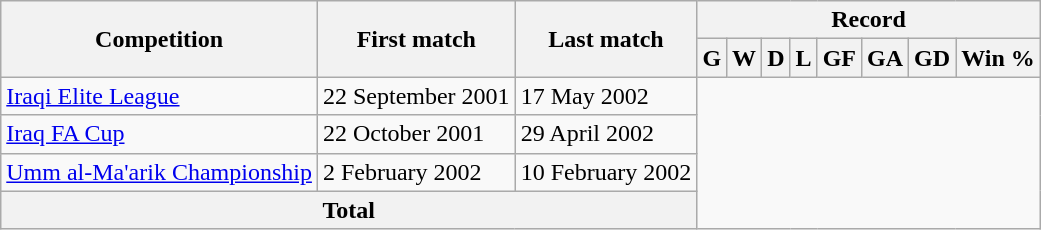<table class="wikitable" style="text-align: center">
<tr>
<th rowspan="2">Competition</th>
<th rowspan="2">First match</th>
<th rowspan="2">Last match</th>
<th colspan="8">Record</th>
</tr>
<tr>
<th>G</th>
<th>W</th>
<th>D</th>
<th>L</th>
<th>GF</th>
<th>GA</th>
<th>GD</th>
<th>Win %</th>
</tr>
<tr>
<td align=left><a href='#'>Iraqi Elite League</a></td>
<td align=left>22 September 2001</td>
<td align=left>17 May 2002<br></td>
</tr>
<tr>
<td align=left><a href='#'>Iraq FA Cup</a></td>
<td align=left>22 October 2001</td>
<td align=left>29 April 2002<br></td>
</tr>
<tr>
<td align=left><a href='#'>Umm al-Ma'arik Championship</a></td>
<td align=left>2 February 2002</td>
<td align=left>10 February 2002<br></td>
</tr>
<tr>
<th colspan="3">Total<br></th>
</tr>
</table>
